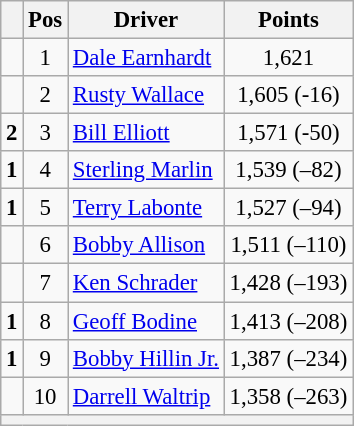<table class="wikitable" style="font-size: 95%;">
<tr>
<th></th>
<th>Pos</th>
<th>Driver</th>
<th>Points</th>
</tr>
<tr>
<td align="left"></td>
<td style="text-align:center;">1</td>
<td><a href='#'>Dale Earnhardt</a></td>
<td style="text-align:center;">1,621</td>
</tr>
<tr>
<td align="left"></td>
<td style="text-align:center;">2</td>
<td><a href='#'>Rusty Wallace</a></td>
<td style="text-align:center;">1,605 (-16)</td>
</tr>
<tr>
<td align="left">  <strong>2</strong></td>
<td style="text-align:center;">3</td>
<td><a href='#'>Bill Elliott</a></td>
<td style="text-align:center;">1,571 (-50)</td>
</tr>
<tr>
<td align="left">  <strong>1</strong></td>
<td style="text-align:center;">4</td>
<td><a href='#'>Sterling Marlin</a></td>
<td style="text-align:center;">1,539 (–82)</td>
</tr>
<tr>
<td align="left">  <strong>1</strong></td>
<td style="text-align:center;">5</td>
<td><a href='#'>Terry Labonte</a></td>
<td style="text-align:center;">1,527 (–94)</td>
</tr>
<tr>
<td align="left"></td>
<td style="text-align:center;">6</td>
<td><a href='#'>Bobby Allison</a></td>
<td style="text-align:center;">1,511 (–110)</td>
</tr>
<tr>
<td align="left"></td>
<td style="text-align:center;">7</td>
<td><a href='#'>Ken Schrader</a></td>
<td style="text-align:center;">1,428 (–193)</td>
</tr>
<tr>
<td align="left">  <strong>1</strong></td>
<td style="text-align:center;">8</td>
<td><a href='#'>Geoff Bodine</a></td>
<td style="text-align:center;">1,413 (–208)</td>
</tr>
<tr>
<td align="left">  <strong>1</strong></td>
<td style="text-align:center;">9</td>
<td><a href='#'>Bobby Hillin Jr.</a></td>
<td style="text-align:center;">1,387 (–234)</td>
</tr>
<tr>
<td align="left"></td>
<td style="text-align:center;">10</td>
<td><a href='#'>Darrell Waltrip</a></td>
<td style="text-align:center;">1,358 (–263)</td>
</tr>
<tr class="sortbottom">
<th colspan="9"></th>
</tr>
</table>
